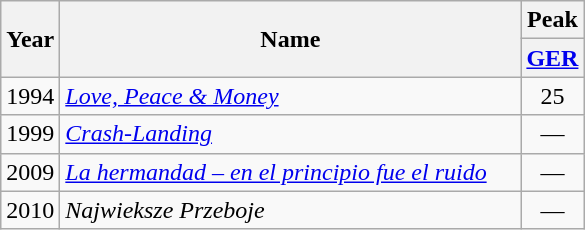<table class="wikitable">
<tr>
<th scope="col" rowspan="2" style="width:30px;">Year</th>
<th scope="col" rowspan="2" style="width:300px;">Name</th>
<th scope="col" colspan="1">Peak</th>
</tr>
<tr>
<th scope="col"><a href='#'>GER</a><br></th>
</tr>
<tr>
<td>1994</td>
<td><em><a href='#'>Love, Peace & Money</a></em></td>
<td style="text-align:center;">25</td>
</tr>
<tr>
<td>1999</td>
<td><em><a href='#'>Crash-Landing</a></em></td>
<td style="text-align:center;">—</td>
</tr>
<tr>
<td>2009</td>
<td><em><a href='#'>La hermandad – en el principio fue el ruido</a></em></td>
<td style="text-align:center;">—</td>
</tr>
<tr>
<td>2010</td>
<td><em>Najwieksze Przeboje</em></td>
<td style="text-align:center;">—</td>
</tr>
</table>
